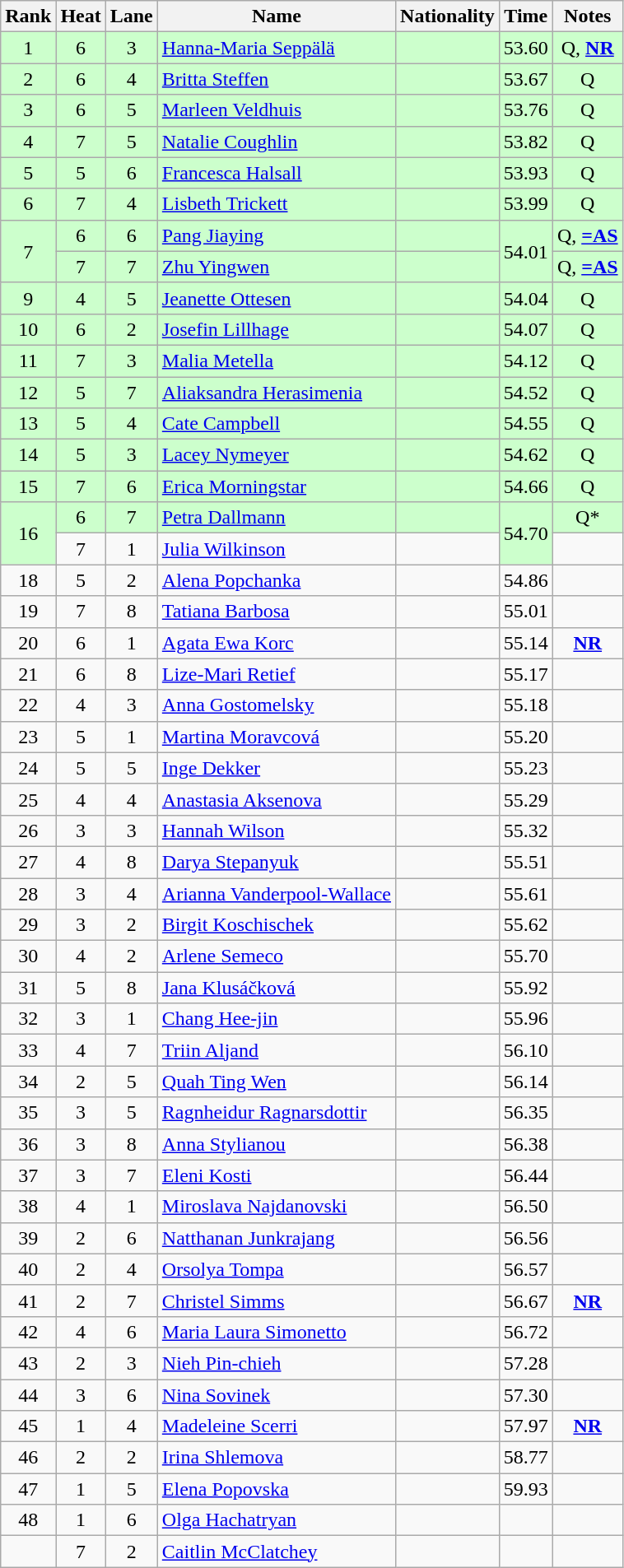<table class="wikitable sortable" style="text-align:center">
<tr>
<th>Rank</th>
<th>Heat</th>
<th>Lane</th>
<th>Name</th>
<th>Nationality</th>
<th>Time</th>
<th>Notes</th>
</tr>
<tr bgcolor=ccffcc>
<td>1</td>
<td>6</td>
<td>3</td>
<td align="left"><a href='#'>Hanna-Maria Seppälä</a></td>
<td align="left"></td>
<td>53.60</td>
<td>Q, <strong><a href='#'>NR</a></strong></td>
</tr>
<tr bgcolor=ccffcc>
<td>2</td>
<td>6</td>
<td>4</td>
<td align="left"><a href='#'>Britta Steffen</a></td>
<td align="left"></td>
<td>53.67</td>
<td>Q</td>
</tr>
<tr bgcolor=ccffcc>
<td>3</td>
<td>6</td>
<td>5</td>
<td align="left"><a href='#'>Marleen Veldhuis</a></td>
<td align="left"></td>
<td>53.76</td>
<td>Q</td>
</tr>
<tr bgcolor=ccffcc>
<td>4</td>
<td>7</td>
<td>5</td>
<td align="left"><a href='#'>Natalie Coughlin</a></td>
<td align="left"></td>
<td>53.82</td>
<td>Q</td>
</tr>
<tr bgcolor=ccffcc>
<td>5</td>
<td>5</td>
<td>6</td>
<td align="left"><a href='#'>Francesca Halsall</a></td>
<td align="left"></td>
<td>53.93</td>
<td>Q</td>
</tr>
<tr bgcolor=ccffcc>
<td>6</td>
<td>7</td>
<td>4</td>
<td align="left"><a href='#'>Lisbeth Trickett</a></td>
<td align="left"></td>
<td>53.99</td>
<td>Q</td>
</tr>
<tr bgcolor=ccffcc>
<td rowspan=2>7</td>
<td>6</td>
<td>6</td>
<td align="left"><a href='#'>Pang Jiaying</a></td>
<td align="left"></td>
<td rowspan=2>54.01</td>
<td>Q, <strong><a href='#'>=AS</a></strong></td>
</tr>
<tr bgcolor=ccffcc>
<td>7</td>
<td>7</td>
<td align="left"><a href='#'>Zhu Yingwen</a></td>
<td align="left"></td>
<td>Q, <strong><a href='#'>=AS</a></strong></td>
</tr>
<tr bgcolor=ccffcc>
<td>9</td>
<td>4</td>
<td>5</td>
<td align="left"><a href='#'>Jeanette Ottesen</a></td>
<td align="left"></td>
<td>54.04</td>
<td>Q</td>
</tr>
<tr bgcolor=ccffcc>
<td>10</td>
<td>6</td>
<td>2</td>
<td align="left"><a href='#'>Josefin Lillhage</a></td>
<td align="left"></td>
<td>54.07</td>
<td>Q</td>
</tr>
<tr bgcolor=ccffcc>
<td>11</td>
<td>7</td>
<td>3</td>
<td align="left"><a href='#'>Malia Metella</a></td>
<td align="left"></td>
<td>54.12</td>
<td>Q</td>
</tr>
<tr bgcolor=ccffcc>
<td>12</td>
<td>5</td>
<td>7</td>
<td align="left"><a href='#'>Aliaksandra Herasimenia</a></td>
<td align="left"></td>
<td>54.52</td>
<td>Q</td>
</tr>
<tr bgcolor=ccffcc>
<td>13</td>
<td>5</td>
<td>4</td>
<td align="left"><a href='#'>Cate Campbell</a></td>
<td align="left"></td>
<td>54.55</td>
<td>Q</td>
</tr>
<tr bgcolor=ccffcc>
<td>14</td>
<td>5</td>
<td>3</td>
<td align="left"><a href='#'>Lacey Nymeyer</a></td>
<td align="left"></td>
<td>54.62</td>
<td>Q</td>
</tr>
<tr bgcolor=ccffcc>
<td>15</td>
<td>7</td>
<td>6</td>
<td align="left"><a href='#'>Erica Morningstar</a></td>
<td align="left"></td>
<td>54.66</td>
<td>Q</td>
</tr>
<tr bgcolor=ccffcc>
<td rowspan=2>16</td>
<td>6</td>
<td>7</td>
<td align="left"><a href='#'>Petra Dallmann</a></td>
<td align="left"></td>
<td rowspan=2>54.70</td>
<td>Q*</td>
</tr>
<tr>
<td>7</td>
<td>1</td>
<td align="left"><a href='#'>Julia Wilkinson</a></td>
<td align="left"></td>
<td></td>
</tr>
<tr>
<td>18</td>
<td>5</td>
<td>2</td>
<td align="left"><a href='#'>Alena Popchanka</a></td>
<td align="left"></td>
<td>54.86</td>
<td></td>
</tr>
<tr>
<td>19</td>
<td>7</td>
<td>8</td>
<td align="left"><a href='#'>Tatiana Barbosa</a></td>
<td align="left"></td>
<td>55.01</td>
<td></td>
</tr>
<tr>
<td>20</td>
<td>6</td>
<td>1</td>
<td align="left"><a href='#'>Agata Ewa Korc</a></td>
<td align="left"></td>
<td>55.14</td>
<td><strong><a href='#'>NR</a></strong></td>
</tr>
<tr>
<td>21</td>
<td>6</td>
<td>8</td>
<td align="left"><a href='#'>Lize-Mari Retief</a></td>
<td align="left"></td>
<td>55.17</td>
<td></td>
</tr>
<tr>
<td>22</td>
<td>4</td>
<td>3</td>
<td align="left"><a href='#'>Anna Gostomelsky</a></td>
<td align="left"></td>
<td>55.18</td>
<td></td>
</tr>
<tr>
<td>23</td>
<td>5</td>
<td>1</td>
<td align="left"><a href='#'>Martina Moravcová</a></td>
<td align="left"></td>
<td>55.20</td>
<td></td>
</tr>
<tr>
<td>24</td>
<td>5</td>
<td>5</td>
<td align="left"><a href='#'>Inge Dekker</a></td>
<td align="left"></td>
<td>55.23</td>
<td></td>
</tr>
<tr>
<td>25</td>
<td>4</td>
<td>4</td>
<td align="left"><a href='#'>Anastasia Aksenova</a></td>
<td align="left"></td>
<td>55.29</td>
<td></td>
</tr>
<tr>
<td>26</td>
<td>3</td>
<td>3</td>
<td align="left"><a href='#'>Hannah Wilson</a></td>
<td align="left"></td>
<td>55.32</td>
<td></td>
</tr>
<tr>
<td>27</td>
<td>4</td>
<td>8</td>
<td align="left"><a href='#'>Darya Stepanyuk</a></td>
<td align="left"></td>
<td>55.51</td>
<td></td>
</tr>
<tr>
<td>28</td>
<td>3</td>
<td>4</td>
<td align="left"><a href='#'>Arianna Vanderpool-Wallace</a></td>
<td align="left"></td>
<td>55.61</td>
<td></td>
</tr>
<tr>
<td>29</td>
<td>3</td>
<td>2</td>
<td align="left"><a href='#'>Birgit Koschischek</a></td>
<td align="left"></td>
<td>55.62</td>
<td></td>
</tr>
<tr>
<td>30</td>
<td>4</td>
<td>2</td>
<td align="left"><a href='#'>Arlene Semeco</a></td>
<td align="left"></td>
<td>55.70</td>
<td></td>
</tr>
<tr>
<td>31</td>
<td>5</td>
<td>8</td>
<td align="left"><a href='#'>Jana Klusáčková</a></td>
<td align="left"></td>
<td>55.92</td>
<td></td>
</tr>
<tr>
<td>32</td>
<td>3</td>
<td>1</td>
<td align="left"><a href='#'>Chang Hee-jin</a></td>
<td align="left"></td>
<td>55.96</td>
<td></td>
</tr>
<tr>
<td>33</td>
<td>4</td>
<td>7</td>
<td align="left"><a href='#'>Triin Aljand</a></td>
<td align="left"></td>
<td>56.10</td>
<td></td>
</tr>
<tr>
<td>34</td>
<td>2</td>
<td>5</td>
<td align="left"><a href='#'>Quah Ting Wen</a></td>
<td align="left"></td>
<td>56.14</td>
<td></td>
</tr>
<tr>
<td>35</td>
<td>3</td>
<td>5</td>
<td align="left"><a href='#'>Ragnheidur Ragnarsdottir</a></td>
<td align="left"></td>
<td>56.35</td>
<td></td>
</tr>
<tr>
<td>36</td>
<td>3</td>
<td>8</td>
<td align="left"><a href='#'>Anna Stylianou</a></td>
<td align="left"></td>
<td>56.38</td>
<td></td>
</tr>
<tr>
<td>37</td>
<td>3</td>
<td>7</td>
<td align="left"><a href='#'>Eleni Kosti</a></td>
<td align="left"></td>
<td>56.44</td>
<td></td>
</tr>
<tr>
<td>38</td>
<td>4</td>
<td>1</td>
<td align="left"><a href='#'>Miroslava Najdanovski</a></td>
<td align="left"></td>
<td>56.50</td>
<td></td>
</tr>
<tr>
<td>39</td>
<td>2</td>
<td>6</td>
<td align="left"><a href='#'>Natthanan Junkrajang</a></td>
<td align="left"></td>
<td>56.56</td>
<td></td>
</tr>
<tr>
<td>40</td>
<td>2</td>
<td>4</td>
<td align="left"><a href='#'>Orsolya Tompa</a></td>
<td align="left"></td>
<td>56.57</td>
<td></td>
</tr>
<tr>
<td>41</td>
<td>2</td>
<td>7</td>
<td align="left"><a href='#'>Christel Simms</a></td>
<td align="left"></td>
<td>56.67</td>
<td><strong><a href='#'>NR</a></strong></td>
</tr>
<tr>
<td>42</td>
<td>4</td>
<td>6</td>
<td align="left"><a href='#'>Maria Laura Simonetto</a></td>
<td align="left"></td>
<td>56.72</td>
<td></td>
</tr>
<tr>
<td>43</td>
<td>2</td>
<td>3</td>
<td align="left"><a href='#'>Nieh Pin-chieh</a></td>
<td align="left"></td>
<td>57.28</td>
<td></td>
</tr>
<tr>
<td>44</td>
<td>3</td>
<td>6</td>
<td align="left"><a href='#'>Nina Sovinek</a></td>
<td align="left"></td>
<td>57.30</td>
<td></td>
</tr>
<tr>
<td>45</td>
<td>1</td>
<td>4</td>
<td align="left"><a href='#'>Madeleine Scerri</a></td>
<td align="left"></td>
<td>57.97</td>
<td><strong><a href='#'>NR</a></strong></td>
</tr>
<tr>
<td>46</td>
<td>2</td>
<td>2</td>
<td align="left"><a href='#'>Irina Shlemova</a></td>
<td align="left"></td>
<td>58.77</td>
<td></td>
</tr>
<tr>
<td>47</td>
<td>1</td>
<td>5</td>
<td align="left"><a href='#'>Elena Popovska</a></td>
<td align="left"></td>
<td>59.93</td>
<td></td>
</tr>
<tr>
<td>48</td>
<td>1</td>
<td>6</td>
<td align="left"><a href='#'>Olga Hachatryan</a></td>
<td align="left"></td>
<td></td>
<td></td>
</tr>
<tr>
<td></td>
<td>7</td>
<td>2</td>
<td align="left"><a href='#'>Caitlin McClatchey</a></td>
<td align="left"></td>
<td></td>
<td></td>
</tr>
</table>
